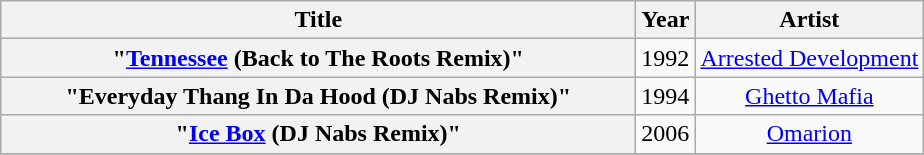<table class="wikitable plainrowheaders" style="text-align:center;">
<tr>
<th scope="col" rowspan="1" style="width:26em;">Title</th>
<th scope="col" rowspan="1" style="width:1em;">Year</th>
<th scope="col" rowspan="1">Artist</th>
</tr>
<tr>
<th scope="row">"<a href='#'>Tennessee</a> (Back to The Roots Remix)"</th>
<td rowspan="1">1992</td>
<td rowspan="1"><a href='#'>Arrested Development</a></td>
</tr>
<tr>
<th scope="row">"Everyday Thang In Da Hood (DJ Nabs Remix)"</th>
<td rowspan="1">1994</td>
<td rowspan="1"><a href='#'>Ghetto Mafia</a></td>
</tr>
<tr>
<th scope="row">"<a href='#'>Ice Box</a> (DJ Nabs Remix)"</th>
<td rowspan="1">2006</td>
<td rowspan="1"><a href='#'>Omarion</a></td>
</tr>
<tr>
</tr>
</table>
